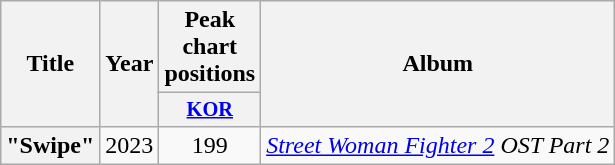<table class="wikitable plainrowheaders" style="text-align:center">
<tr>
<th scope="col" rowspan="2">Title</th>
<th scope="col" rowspan="2">Year</th>
<th scope="col" colspan="1">Peak chart <br> positions</th>
<th scope="col" rowspan="2">Album</th>
</tr>
<tr>
<th scope="col" style="width:3em;font-size:85%"><a href='#'>KOR</a><br></th>
</tr>
<tr>
<th scope="row">"Swipe" <br></th>
<td>2023</td>
<td>199</td>
<td><em><a href='#'>Street Woman Fighter 2</a> OST Part 2</em></td>
</tr>
</table>
